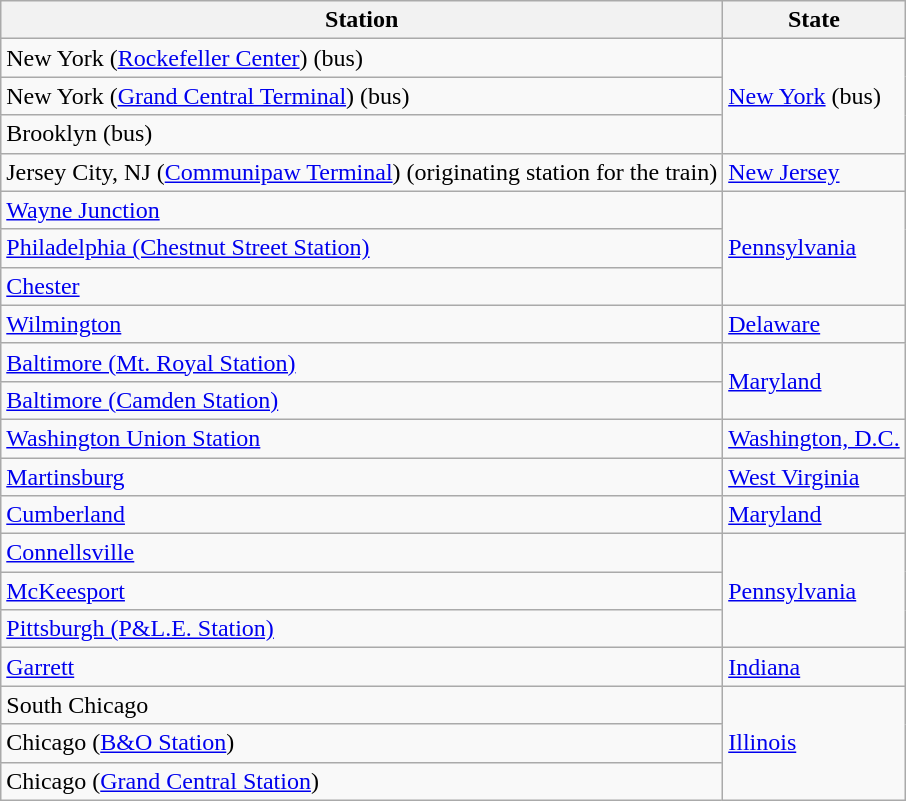<table class="wikitable">
<tr>
<th>Station</th>
<th>State</th>
</tr>
<tr>
<td>New York (<a href='#'>Rockefeller Center</a>) (bus)</td>
<td rowspan="3"><a href='#'>New York</a> (bus)</td>
</tr>
<tr>
<td>New York (<a href='#'>Grand Central Terminal</a>) (bus)</td>
</tr>
<tr>
<td>Brooklyn (bus)</td>
</tr>
<tr>
<td>Jersey City, NJ (<a href='#'>Communipaw Terminal</a>) (originating station for the train)</td>
<td><a href='#'>New Jersey</a></td>
</tr>
<tr>
<td><a href='#'>Wayne Junction</a></td>
<td rowspan="3"><a href='#'>Pennsylvania</a></td>
</tr>
<tr>
<td><a href='#'>Philadelphia (Chestnut Street Station)</a></td>
</tr>
<tr>
<td><a href='#'>Chester</a></td>
</tr>
<tr>
<td><a href='#'>Wilmington</a></td>
<td><a href='#'>Delaware</a></td>
</tr>
<tr>
<td><a href='#'>Baltimore (Mt. Royal Station)</a></td>
<td rowspan="2"><a href='#'>Maryland</a></td>
</tr>
<tr>
<td><a href='#'>Baltimore (Camden Station)</a></td>
</tr>
<tr>
<td><a href='#'>Washington Union Station</a></td>
<td><a href='#'>Washington, D.C.</a></td>
</tr>
<tr>
<td><a href='#'>Martinsburg</a></td>
<td><a href='#'>West Virginia</a></td>
</tr>
<tr>
<td><a href='#'>Cumberland</a></td>
<td><a href='#'>Maryland</a></td>
</tr>
<tr>
<td><a href='#'>Connellsville</a></td>
<td rowspan="3"><a href='#'>Pennsylvania</a></td>
</tr>
<tr>
<td><a href='#'>McKeesport</a></td>
</tr>
<tr>
<td><a href='#'>Pittsburgh (P&L.E. Station)</a></td>
</tr>
<tr>
<td><a href='#'>Garrett</a></td>
<td rowspan="1"><a href='#'>Indiana</a></td>
</tr>
<tr>
<td>South Chicago</td>
<td rowspan="3"><a href='#'>Illinois</a></td>
</tr>
<tr>
<td>Chicago (<a href='#'>B&O Station</a>)</td>
</tr>
<tr>
<td>Chicago (<a href='#'>Grand Central Station</a>)</td>
</tr>
</table>
